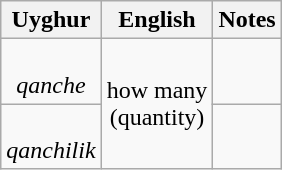<table class="wikitable" style="text-align: center;">
<tr>
<th>Uyghur</th>
<th>English</th>
<th>Notes</th>
</tr>
<tr>
<td><strong></strong><br><em>qanche</em></td>
<td rowspan="2">how many<br>(quantity)</td>
<td></td>
</tr>
<tr>
<td><strong></strong><br><em>qanchilik</em></td>
<td></td>
</tr>
</table>
